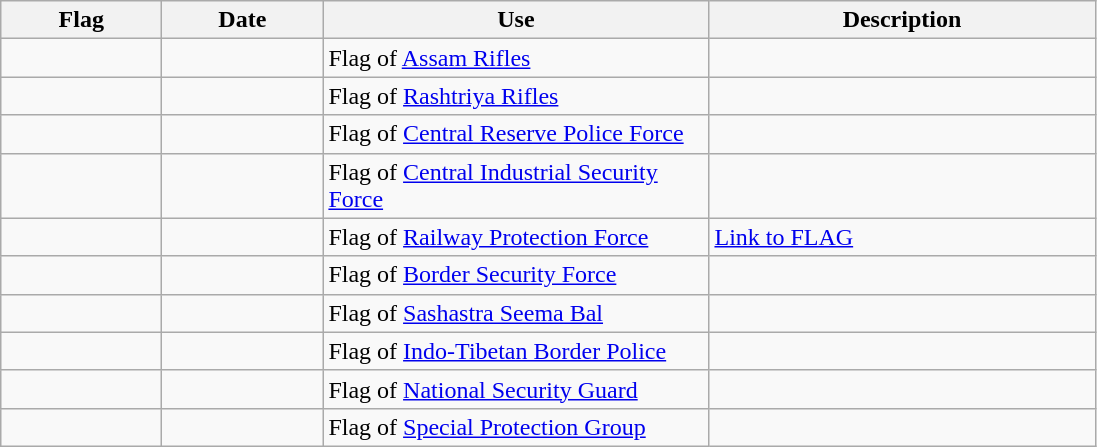<table class="wikitable">
<tr>
<th style="width:100px;">Flag</th>
<th style="width:100px;">Date</th>
<th style="width:250px;">Use</th>
<th style="width:250px;">Description</th>
</tr>
<tr>
<td></td>
<td></td>
<td>Flag of <a href='#'>Assam Rifles</a></td>
<td></td>
</tr>
<tr>
<td></td>
<td></td>
<td>Flag of <a href='#'>Rashtriya Rifles</a></td>
<td></td>
</tr>
<tr>
<td></td>
<td></td>
<td>Flag of <a href='#'>Central Reserve Police Force</a></td>
<td></td>
</tr>
<tr>
<td></td>
<td></td>
<td>Flag of <a href='#'>Central Industrial Security Force</a></td>
<td></td>
</tr>
<tr>
<td></td>
<td></td>
<td>Flag of <a href='#'>Railway Protection Force</a></td>
<td><a href='#'>Link to FLAG</a></td>
</tr>
<tr>
<td></td>
<td></td>
<td>Flag of <a href='#'>Border Security Force</a></td>
<td></td>
</tr>
<tr>
<td></td>
<td></td>
<td>Flag of <a href='#'>Sashastra Seema Bal</a></td>
<td></td>
</tr>
<tr>
<td></td>
<td></td>
<td>Flag of <a href='#'>Indo-Tibetan Border Police</a></td>
<td></td>
</tr>
<tr>
<td></td>
<td></td>
<td>Flag of <a href='#'>National Security Guard</a></td>
<td></td>
</tr>
<tr>
<td></td>
<td></td>
<td>Flag of <a href='#'>Special Protection Group</a></td>
<td></td>
</tr>
</table>
